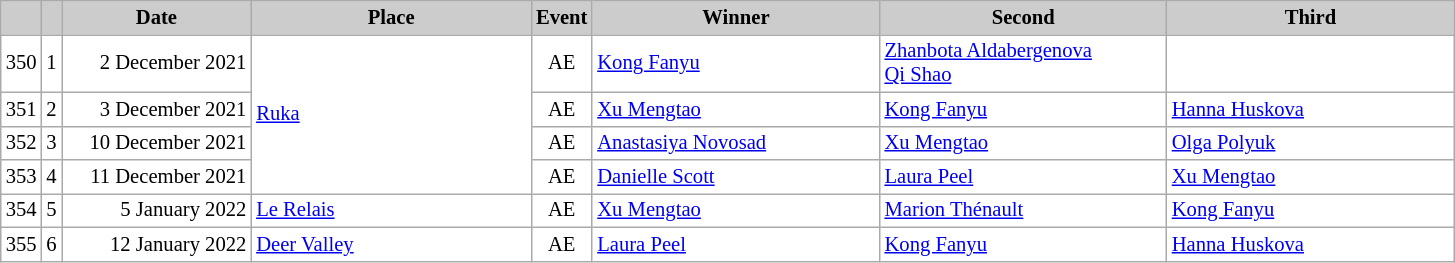<table class="wikitable plainrowheaders" style="background:#fff; font-size:86%; line-height:16px; border:grey solid 1px; border-collapse:collapse;">
<tr>
<th scope="col" style="background:#ccc; width:20px;"></th>
<th scope="col" style="background:#ccc; width=30 px;"></th>
<th scope="col" style="background:#ccc; width:120px;">Date</th>
<th scope="col" style="background:#ccc; width:180px;">Place</th>
<th scope="col" style="background:#ccc; width:15px;">Event</th>
<th scope="col" style="background:#ccc; width:185px;">Winner</th>
<th scope="col" style="background:#ccc; width:185px;">Second</th>
<th scope="col" style="background:#ccc; width:185px;">Third</th>
</tr>
<tr>
<td align="center">350</td>
<td align="center">1</td>
<td align="right">2 December 2021</td>
<td rowspan="4"> <a href='#'>Ruka</a></td>
<td align="center">AE</td>
<td> <a href='#'>Kong Fanyu</a></td>
<td> <a href='#'>Zhanbota Aldabergenova</a><br> <a href='#'>Qi Shao</a></td>
<td></td>
</tr>
<tr>
<td align="center">351</td>
<td align="center">2</td>
<td align="right">3 December 2021</td>
<td align="center">AE</td>
<td> <a href='#'>Xu Mengtao</a></td>
<td> <a href='#'>Kong Fanyu</a></td>
<td> <a href='#'>Hanna Huskova</a></td>
</tr>
<tr>
<td align="center">352</td>
<td align="center">3</td>
<td align="right">10 December 2021</td>
<td align="center">AE</td>
<td> <a href='#'>Anastasiya Novosad</a></td>
<td> <a href='#'>Xu Mengtao</a></td>
<td> <a href='#'>Olga Polyuk</a></td>
</tr>
<tr>
<td align="center">353</td>
<td align="center">4</td>
<td align="right">11 December 2021</td>
<td align="center">AE</td>
<td> <a href='#'>Danielle Scott</a></td>
<td> <a href='#'>Laura Peel</a></td>
<td> <a href='#'>Xu Mengtao</a></td>
</tr>
<tr>
<td align="center">354</td>
<td align="center">5</td>
<td align="right">5 January 2022</td>
<td> <a href='#'>Le Relais</a></td>
<td align="center">AE</td>
<td> <a href='#'>Xu Mengtao</a></td>
<td> <a href='#'>Marion Thénault</a></td>
<td> <a href='#'>Kong Fanyu</a></td>
</tr>
<tr>
<td align="center">355</td>
<td align="center">6</td>
<td align="right">12 January 2022</td>
<td> <a href='#'>Deer Valley</a></td>
<td align="center">AE</td>
<td> <a href='#'>Laura Peel</a></td>
<td> <a href='#'>Kong Fanyu</a></td>
<td> <a href='#'>Hanna Huskova</a></td>
</tr>
</table>
